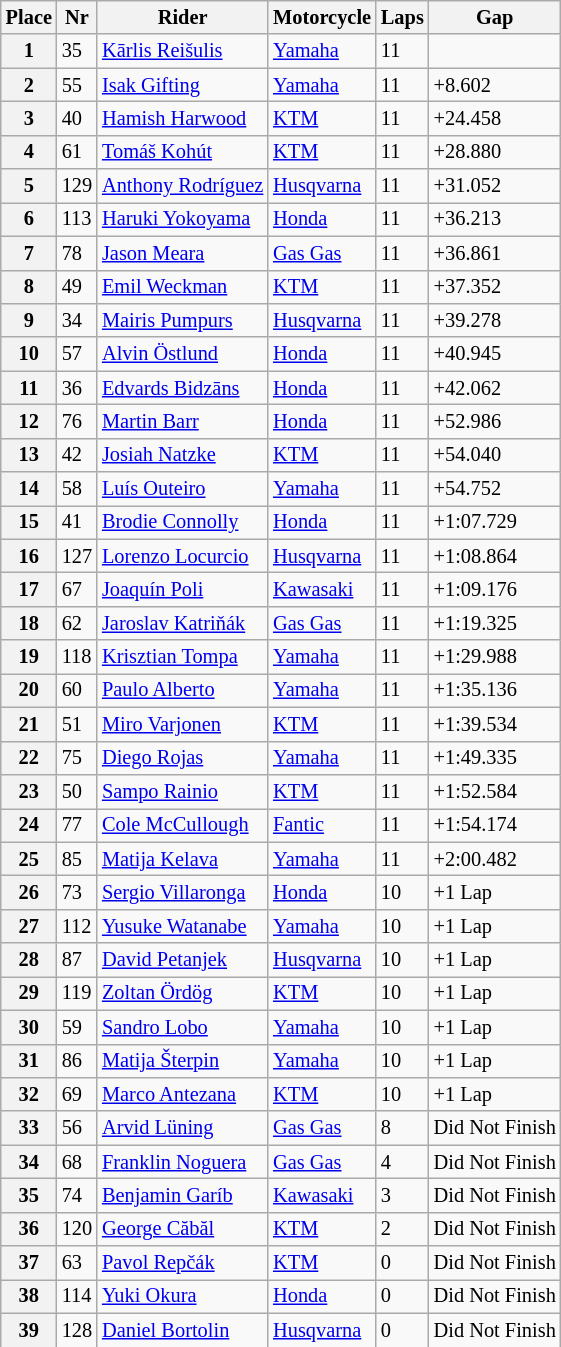<table class="wikitable" style="font-size: 85%">
<tr>
<th>Place</th>
<th>Nr</th>
<th>Rider</th>
<th>Motorcycle</th>
<th>Laps</th>
<th>Gap</th>
</tr>
<tr>
<th>1</th>
<td>35</td>
<td> <a href='#'>Kārlis Reišulis</a></td>
<td><a href='#'>Yamaha</a></td>
<td>11</td>
<td></td>
</tr>
<tr>
<th>2</th>
<td>55</td>
<td> <a href='#'>Isak Gifting</a></td>
<td><a href='#'>Yamaha</a></td>
<td>11</td>
<td>+8.602</td>
</tr>
<tr>
<th>3</th>
<td>40</td>
<td> <a href='#'>Hamish Harwood</a></td>
<td><a href='#'>KTM</a></td>
<td>11</td>
<td>+24.458</td>
</tr>
<tr>
<th>4</th>
<td>61</td>
<td> <a href='#'>Tomáš Kohút</a></td>
<td><a href='#'>KTM</a></td>
<td>11</td>
<td>+28.880</td>
</tr>
<tr>
<th>5</th>
<td>129</td>
<td> <a href='#'>Anthony Rodríguez</a></td>
<td><a href='#'>Husqvarna</a></td>
<td>11</td>
<td>+31.052</td>
</tr>
<tr>
<th>6</th>
<td>113</td>
<td> <a href='#'>Haruki Yokoyama</a></td>
<td><a href='#'>Honda</a></td>
<td>11</td>
<td>+36.213</td>
</tr>
<tr>
<th>7</th>
<td>78</td>
<td> <a href='#'>Jason Meara</a></td>
<td><a href='#'>Gas Gas</a></td>
<td>11</td>
<td>+36.861</td>
</tr>
<tr>
<th>8</th>
<td>49</td>
<td> <a href='#'>Emil Weckman</a></td>
<td><a href='#'>KTM</a></td>
<td>11</td>
<td>+37.352</td>
</tr>
<tr>
<th>9</th>
<td>34</td>
<td> <a href='#'>Mairis Pumpurs</a></td>
<td><a href='#'>Husqvarna</a></td>
<td>11</td>
<td>+39.278</td>
</tr>
<tr>
<th>10</th>
<td>57</td>
<td> <a href='#'>Alvin Östlund</a></td>
<td><a href='#'>Honda</a></td>
<td>11</td>
<td>+40.945</td>
</tr>
<tr>
<th>11</th>
<td>36</td>
<td> <a href='#'>Edvards Bidzāns</a></td>
<td><a href='#'>Honda</a></td>
<td>11</td>
<td>+42.062</td>
</tr>
<tr>
<th>12</th>
<td>76</td>
<td> <a href='#'>Martin Barr</a></td>
<td><a href='#'>Honda</a></td>
<td>11</td>
<td>+52.986</td>
</tr>
<tr>
<th>13</th>
<td>42</td>
<td> <a href='#'>Josiah Natzke</a></td>
<td><a href='#'>KTM</a></td>
<td>11</td>
<td>+54.040</td>
</tr>
<tr>
<th>14</th>
<td>58</td>
<td> <a href='#'>Luís Outeiro</a></td>
<td><a href='#'>Yamaha</a></td>
<td>11</td>
<td>+54.752</td>
</tr>
<tr>
<th>15</th>
<td>41</td>
<td> <a href='#'>Brodie Connolly</a></td>
<td><a href='#'>Honda</a></td>
<td>11</td>
<td>+1:07.729</td>
</tr>
<tr>
<th>16</th>
<td>127</td>
<td> <a href='#'>Lorenzo Locurcio</a></td>
<td><a href='#'>Husqvarna</a></td>
<td>11</td>
<td>+1:08.864</td>
</tr>
<tr>
<th>17</th>
<td>67</td>
<td> <a href='#'>Joaquín Poli</a></td>
<td><a href='#'>Kawasaki</a></td>
<td>11</td>
<td>+1:09.176</td>
</tr>
<tr>
<th>18</th>
<td>62</td>
<td> <a href='#'>Jaroslav Katriňák</a></td>
<td><a href='#'>Gas Gas</a></td>
<td>11</td>
<td>+1:19.325</td>
</tr>
<tr>
<th>19</th>
<td>118</td>
<td> <a href='#'>Krisztian Tompa</a></td>
<td><a href='#'>Yamaha</a></td>
<td>11</td>
<td>+1:29.988</td>
</tr>
<tr>
<th>20</th>
<td>60</td>
<td> <a href='#'>Paulo Alberto</a></td>
<td><a href='#'>Yamaha</a></td>
<td>11</td>
<td>+1:35.136</td>
</tr>
<tr>
<th>21</th>
<td>51</td>
<td> <a href='#'>Miro Varjonen</a></td>
<td><a href='#'>KTM</a></td>
<td>11</td>
<td>+1:39.534</td>
</tr>
<tr>
<th>22</th>
<td>75</td>
<td> <a href='#'>Diego Rojas</a></td>
<td><a href='#'>Yamaha</a></td>
<td>11</td>
<td>+1:49.335</td>
</tr>
<tr>
<th>23</th>
<td>50</td>
<td> <a href='#'>Sampo Rainio</a></td>
<td><a href='#'>KTM</a></td>
<td>11</td>
<td>+1:52.584</td>
</tr>
<tr>
<th>24</th>
<td>77</td>
<td> <a href='#'>Cole McCullough</a></td>
<td><a href='#'>Fantic</a></td>
<td>11</td>
<td>+1:54.174</td>
</tr>
<tr>
<th>25</th>
<td>85</td>
<td> <a href='#'>Matija Kelava</a></td>
<td><a href='#'>Yamaha</a></td>
<td>11</td>
<td>+2:00.482</td>
</tr>
<tr>
<th>26</th>
<td>73</td>
<td> <a href='#'>Sergio Villaronga</a></td>
<td><a href='#'>Honda</a></td>
<td>10</td>
<td>+1 Lap</td>
</tr>
<tr>
<th>27</th>
<td>112</td>
<td> <a href='#'>Yusuke Watanabe</a></td>
<td><a href='#'>Yamaha</a></td>
<td>10</td>
<td>+1 Lap</td>
</tr>
<tr>
<th>28</th>
<td>87</td>
<td> <a href='#'>David Petanjek</a></td>
<td><a href='#'>Husqvarna</a></td>
<td>10</td>
<td>+1 Lap</td>
</tr>
<tr>
<th>29</th>
<td>119</td>
<td> <a href='#'>Zoltan Ördög</a></td>
<td><a href='#'>KTM</a></td>
<td>10</td>
<td>+1 Lap</td>
</tr>
<tr>
<th>30</th>
<td>59</td>
<td> <a href='#'>Sandro Lobo</a></td>
<td><a href='#'>Yamaha</a></td>
<td>10</td>
<td>+1 Lap</td>
</tr>
<tr>
<th>31</th>
<td>86</td>
<td> <a href='#'>Matija Šterpin</a></td>
<td><a href='#'>Yamaha</a></td>
<td>10</td>
<td>+1 Lap</td>
</tr>
<tr>
<th>32</th>
<td>69</td>
<td> <a href='#'>Marco Antezana</a></td>
<td><a href='#'>KTM</a></td>
<td>10</td>
<td>+1 Lap</td>
</tr>
<tr>
<th>33</th>
<td>56</td>
<td> <a href='#'>Arvid Lüning</a></td>
<td><a href='#'>Gas Gas</a></td>
<td>8</td>
<td>Did Not Finish</td>
</tr>
<tr>
<th>34</th>
<td>68</td>
<td> <a href='#'>Franklin Noguera</a></td>
<td><a href='#'>Gas Gas</a></td>
<td>4</td>
<td>Did Not Finish</td>
</tr>
<tr>
<th>35</th>
<td>74</td>
<td> <a href='#'>Benjamin Garíb</a></td>
<td><a href='#'>Kawasaki</a></td>
<td>3</td>
<td>Did Not Finish</td>
</tr>
<tr>
<th>36</th>
<td>120</td>
<td> <a href='#'>George Căbăl</a></td>
<td><a href='#'>KTM</a></td>
<td>2</td>
<td>Did Not Finish</td>
</tr>
<tr>
<th>37</th>
<td>63</td>
<td> <a href='#'>Pavol Repčák</a></td>
<td><a href='#'>KTM</a></td>
<td>0</td>
<td>Did Not Finish</td>
</tr>
<tr>
<th>38</th>
<td>114</td>
<td> <a href='#'>Yuki Okura</a></td>
<td><a href='#'>Honda</a></td>
<td>0</td>
<td>Did Not Finish</td>
</tr>
<tr>
<th>39</th>
<td>128</td>
<td> <a href='#'>Daniel Bortolin</a></td>
<td><a href='#'>Husqvarna</a></td>
<td>0</td>
<td>Did Not Finish</td>
</tr>
</table>
